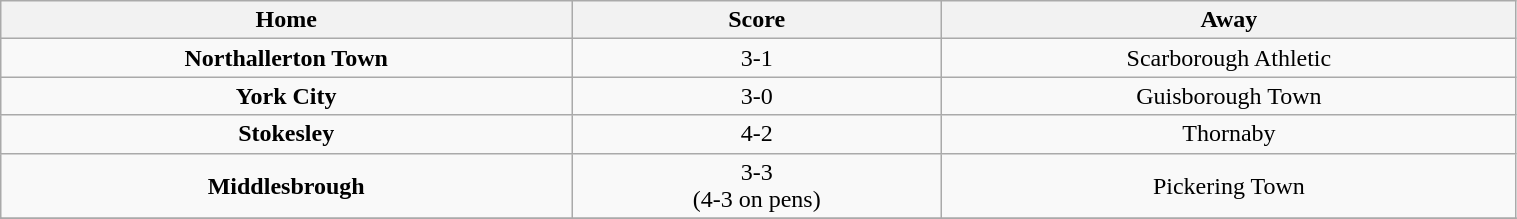<table class="wikitable " style="text-align:center; width:80%;">
<tr>
<th>Home</th>
<th>Score</th>
<th>Away</th>
</tr>
<tr>
<td><strong>Northallerton Town</strong></td>
<td>3-1</td>
<td>Scarborough Athletic</td>
</tr>
<tr>
<td><strong>York City</strong></td>
<td>3-0</td>
<td>Guisborough Town</td>
</tr>
<tr>
<td><strong>Stokesley</strong></td>
<td>4-2</td>
<td>Thornaby</td>
</tr>
<tr>
<td><strong>Middlesbrough</strong></td>
<td>3-3<br>(4-3 on pens)</td>
<td>Pickering Town</td>
</tr>
<tr>
</tr>
<tr>
</tr>
</table>
